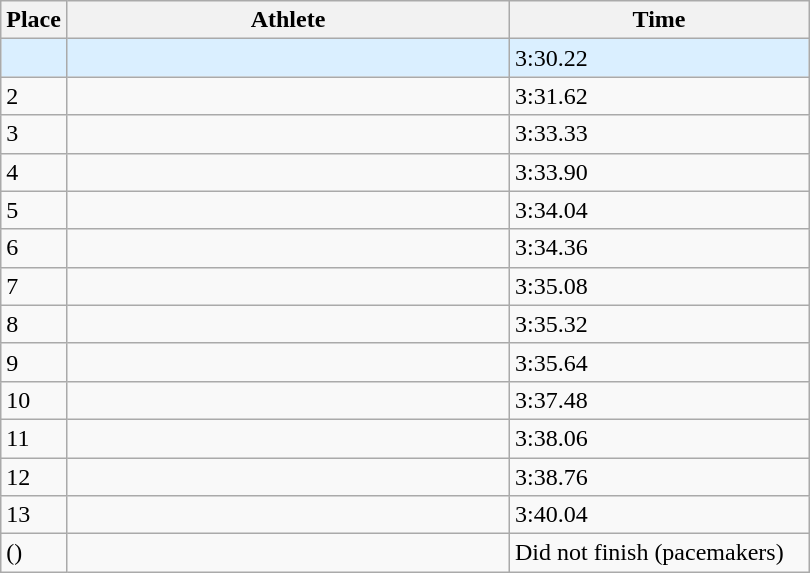<table class=wikitable>
<tr>
<th>Place</th>
<th style="width:18em">Athlete</th>
<th style="width:12em">Time</th>
</tr>
<tr style="background:#daefff;">
<td></td>
<td></td>
<td>3:30.22</td>
</tr>
<tr>
<td>2</td>
<td></td>
<td>3:31.62</td>
</tr>
<tr>
<td>3</td>
<td></td>
<td>3:33.33</td>
</tr>
<tr>
<td>4</td>
<td></td>
<td>3:33.90</td>
</tr>
<tr>
<td>5</td>
<td></td>
<td>3:34.04 </td>
</tr>
<tr>
<td>6</td>
<td></td>
<td>3:34.36</td>
</tr>
<tr>
<td>7</td>
<td></td>
<td>3:35.08</td>
</tr>
<tr>
<td>8</td>
<td></td>
<td>3:35.32</td>
</tr>
<tr>
<td>9</td>
<td></td>
<td>3:35.64</td>
</tr>
<tr>
<td>10</td>
<td></td>
<td>3:37.48</td>
</tr>
<tr>
<td>11</td>
<td></td>
<td>3:38.06</td>
</tr>
<tr>
<td>12</td>
<td></td>
<td>3:38.76</td>
</tr>
<tr>
<td>13</td>
<td></td>
<td>3:40.04</td>
</tr>
<tr>
<td> ()</td>
<td><br></td>
<td>Did not finish (pacemakers)</td>
</tr>
</table>
